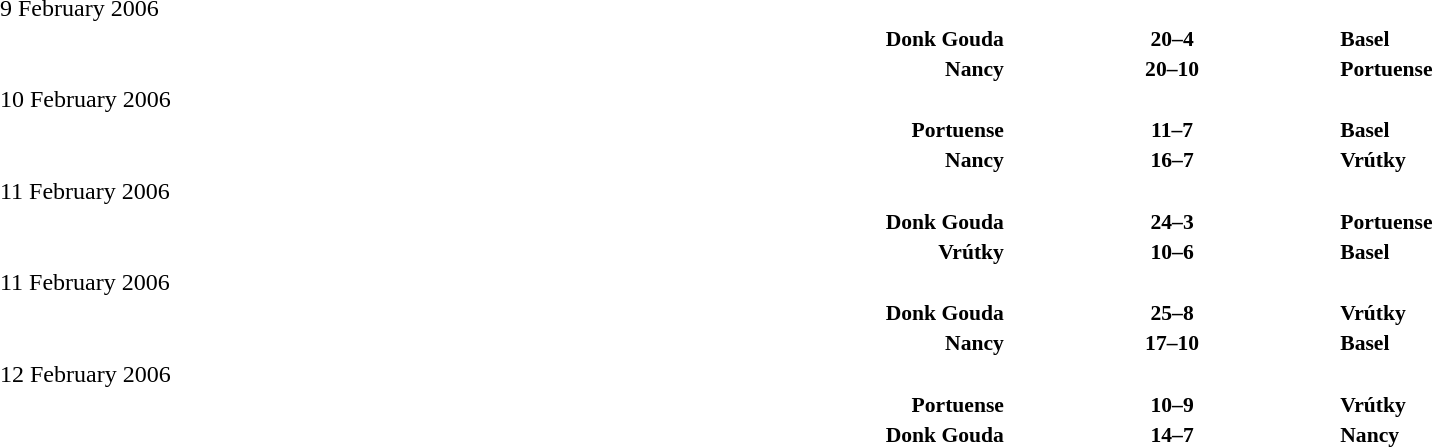<table width=100% cellspacing=1>
<tr>
<th></th>
<th></th>
<th></th>
</tr>
<tr>
<td>9 February 2006</td>
</tr>
<tr style=font-size:90%>
<td align=right><strong>Donk Gouda</strong></td>
<td align=center><strong>20–4</strong></td>
<td><strong>Basel</strong></td>
</tr>
<tr style=font-size:90%>
<td align=right><strong>Nancy</strong></td>
<td align=center><strong>20–10</strong></td>
<td><strong>Portuense</strong></td>
</tr>
<tr>
<td>10 February 2006</td>
</tr>
<tr style=font-size:90%>
<td align=right><strong>Portuense</strong></td>
<td align=center><strong>11–7</strong></td>
<td><strong>Basel</strong></td>
</tr>
<tr style=font-size:90%>
<td align=right><strong>Nancy</strong></td>
<td align=center><strong>16–7</strong></td>
<td><strong>Vrútky</strong></td>
</tr>
<tr>
<td>11 February 2006</td>
</tr>
<tr style=font-size:90%>
<td align=right><strong>Donk Gouda</strong></td>
<td align=center><strong>24–3</strong></td>
<td><strong>Portuense</strong></td>
</tr>
<tr style=font-size:90%>
<td align=right><strong>Vrútky</strong></td>
<td align=center><strong>10–6</strong></td>
<td><strong>Basel</strong></td>
</tr>
<tr>
<td>11 February 2006</td>
</tr>
<tr style=font-size:90%>
<td align=right><strong>Donk Gouda</strong></td>
<td align=center><strong>25–8</strong></td>
<td><strong>Vrútky</strong></td>
</tr>
<tr style=font-size:90%>
<td align=right><strong>Nancy</strong></td>
<td align=center><strong>17–10</strong></td>
<td><strong>Basel</strong></td>
</tr>
<tr>
<td>12 February 2006</td>
</tr>
<tr style=font-size:90%>
<td align=right><strong>Portuense</strong></td>
<td align=center><strong>10–9</strong></td>
<td><strong>Vrútky</strong></td>
</tr>
<tr style=font-size:90%>
<td align=right><strong>Donk Gouda</strong></td>
<td align=center><strong>14–7</strong></td>
<td><strong>Nancy</strong></td>
</tr>
</table>
